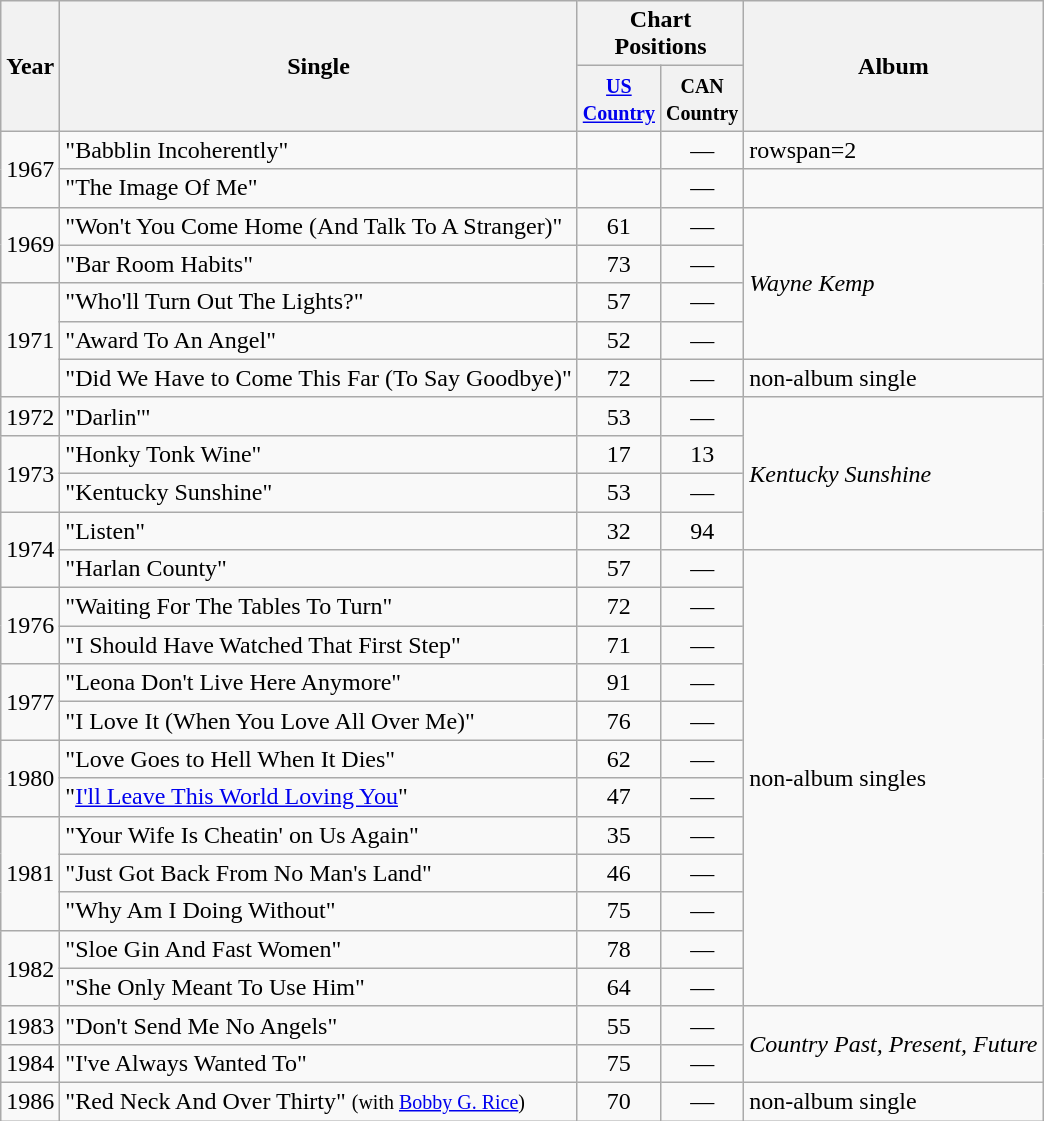<table class="wikitable">
<tr>
<th rowspan="2">Year</th>
<th rowspan="2">Single</th>
<th colspan="2">Chart Positions</th>
<th rowspan="2">Album</th>
</tr>
<tr>
<th width="45"><small><a href='#'>US Country</a></small></th>
<th width="45"><small>CAN Country</small></th>
</tr>
<tr>
<td rowspan=2>1967</td>
<td>"Babblin Incoherently"</td>
<td align=center></td>
<td align=center>—</td>
<td>rowspan=2</td>
</tr>
<tr>
<td>"The Image Of Me"</td>
<td align=center></td>
<td align=center>—</td>
</tr>
<tr>
<td rowspan=2>1969</td>
<td>"Won't You Come Home (And Talk To A Stranger)"</td>
<td align=center>61</td>
<td align=center>—</td>
<td rowspan=4><em>Wayne Kemp</em></td>
</tr>
<tr>
<td>"Bar Room Habits"</td>
<td align=center>73</td>
<td align=center>—</td>
</tr>
<tr>
<td rowspan=3>1971</td>
<td>"Who'll Turn Out The Lights?"</td>
<td align=center>57</td>
<td align=center>—</td>
</tr>
<tr>
<td>"Award To An Angel"</td>
<td align=center>52</td>
<td align=center>—</td>
</tr>
<tr>
<td>"Did We Have to Come This Far (To Say Goodbye)"</td>
<td align=center>72</td>
<td align=center>—</td>
<td>non-album single</td>
</tr>
<tr>
<td>1972</td>
<td>"Darlin'"</td>
<td align=center>53</td>
<td align=center>—</td>
<td rowspan=4><em>Kentucky Sunshine</em></td>
</tr>
<tr>
<td rowspan=2>1973</td>
<td>"Honky Tonk Wine"</td>
<td align=center>17</td>
<td align=center>13</td>
</tr>
<tr>
<td>"Kentucky Sunshine"</td>
<td align=center>53</td>
<td align=center>—</td>
</tr>
<tr>
<td rowspan=2>1974</td>
<td>"Listen"</td>
<td align=center>32</td>
<td align=center>94</td>
</tr>
<tr>
<td>"Harlan County"</td>
<td align=center>57</td>
<td align=center>—</td>
<td rowspan=12>non-album singles</td>
</tr>
<tr>
<td rowspan=2>1976</td>
<td>"Waiting For The Tables To Turn"</td>
<td align=center>72</td>
<td align=center>—</td>
</tr>
<tr>
<td>"I Should Have Watched That First Step"</td>
<td align=center>71</td>
<td align=center>—</td>
</tr>
<tr>
<td rowspan=2>1977</td>
<td>"Leona Don't Live Here Anymore"</td>
<td align=center>91</td>
<td align=center>—</td>
</tr>
<tr>
<td>"I Love It (When You Love All Over Me)"</td>
<td align=center>76</td>
<td align=center>—</td>
</tr>
<tr>
<td rowspan=2>1980</td>
<td>"Love Goes to Hell When It Dies"</td>
<td align=center>62</td>
<td align=center>—</td>
</tr>
<tr>
<td>"<a href='#'>I'll Leave This World Loving You</a>"</td>
<td align=center>47</td>
<td align=center>—</td>
</tr>
<tr>
<td rowspan=3>1981</td>
<td>"Your Wife Is Cheatin' on Us Again"</td>
<td align=center>35</td>
<td align=center>—</td>
</tr>
<tr>
<td>"Just Got Back From No Man's Land"</td>
<td align=center>46</td>
<td align=center>—</td>
</tr>
<tr>
<td>"Why Am I Doing Without"</td>
<td align=center>75</td>
<td align=center>—</td>
</tr>
<tr>
<td rowspan=2>1982</td>
<td>"Sloe Gin And Fast Women"</td>
<td align=center>78</td>
<td align=center>—</td>
</tr>
<tr>
<td>"She Only Meant To Use Him"</td>
<td align=center>64</td>
<td align=center>—</td>
</tr>
<tr>
<td>1983</td>
<td>"Don't Send Me No Angels"</td>
<td align=center>55</td>
<td align=center>—</td>
<td rowspan=2><em>Country Past, Present, Future</em></td>
</tr>
<tr>
<td>1984</td>
<td>"I've Always Wanted To"</td>
<td align=center>75</td>
<td align=center>—</td>
</tr>
<tr>
<td>1986</td>
<td>"Red Neck And Over Thirty" <small>(with <a href='#'>Bobby G. Rice</a>)</small></td>
<td align=center>70</td>
<td align=center>—</td>
<td>non-album single</td>
</tr>
</table>
